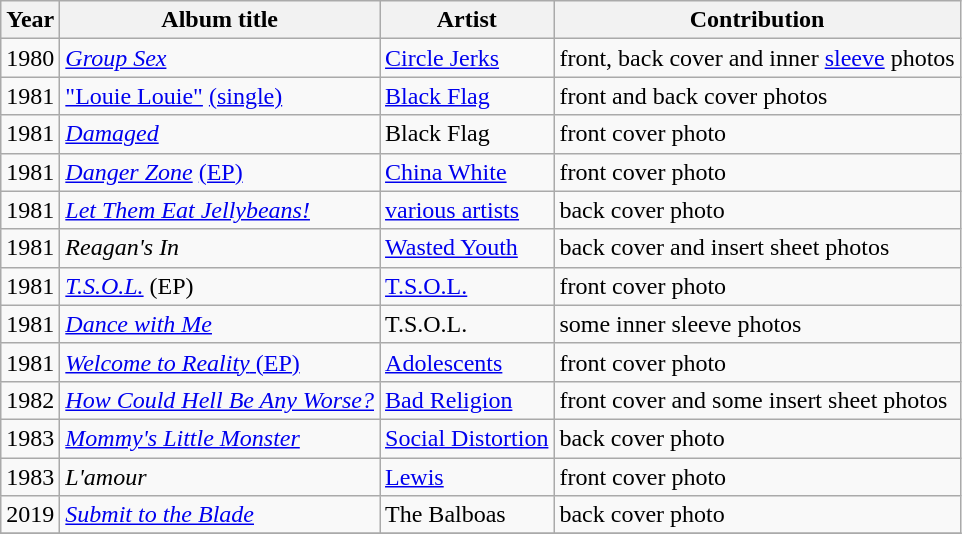<table class="wikitable sortable">
<tr>
<th>Year</th>
<th>Album title</th>
<th>Artist</th>
<th>Contribution</th>
</tr>
<tr>
<td>1980</td>
<td><a href='#'><em>Group Sex</em></a></td>
<td><a href='#'>Circle Jerks</a></td>
<td>front, back cover and inner <a href='#'>sleeve</a> photos</td>
</tr>
<tr>
<td>1981</td>
<td><a href='#'>"Louie Louie"</a> <a href='#'>(single)</a></td>
<td><a href='#'>Black Flag</a></td>
<td>front and back cover photos</td>
</tr>
<tr>
<td>1981</td>
<td><a href='#'><em>Damaged</em></a></td>
<td>Black Flag</td>
<td>front cover photo</td>
</tr>
<tr>
<td>1981</td>
<td><a href='#'><em>Danger Zone</em></a> <a href='#'>(EP)</a></td>
<td><a href='#'>China White</a></td>
<td>front cover photo</td>
</tr>
<tr>
<td>1981</td>
<td><em><a href='#'>Let Them Eat Jellybeans!</a></em></td>
<td><a href='#'>various artists</a></td>
<td>back cover photo</td>
</tr>
<tr>
<td>1981</td>
<td><em>Reagan's In</em></td>
<td><a href='#'>Wasted Youth</a></td>
<td>back cover and insert sheet photos</td>
</tr>
<tr>
<td>1981</td>
<td><a href='#'><em>T.S.O.L.</em></a> (EP)</td>
<td><a href='#'>T.S.O.L.</a></td>
<td>front cover photo</td>
</tr>
<tr>
<td>1981</td>
<td><em><a href='#'>Dance with Me</a></em></td>
<td>T.S.O.L.</td>
<td>some inner sleeve photos</td>
</tr>
<tr>
<td>1981</td>
<td><a href='#'><em>Welcome to Reality</em> (EP)</a></td>
<td><a href='#'>Adolescents</a></td>
<td>front cover photo</td>
</tr>
<tr>
<td>1982</td>
<td><em><a href='#'>How Could Hell Be Any Worse?</a></em></td>
<td><a href='#'>Bad Religion</a></td>
<td>front cover and some insert sheet photos</td>
</tr>
<tr>
<td>1983</td>
<td><em><a href='#'>Mommy's Little Monster</a></em></td>
<td><a href='#'>Social Distortion</a></td>
<td>back cover photo</td>
</tr>
<tr>
<td>1983</td>
<td><em>L'amour</em></td>
<td><a href='#'>Lewis</a></td>
<td>front cover photo</td>
</tr>
<tr>
<td>2019</td>
<td><a href='#'><em>Submit to the Blade</em></a></td>
<td>The Balboas</td>
<td>back cover photo</td>
</tr>
<tr>
</tr>
</table>
